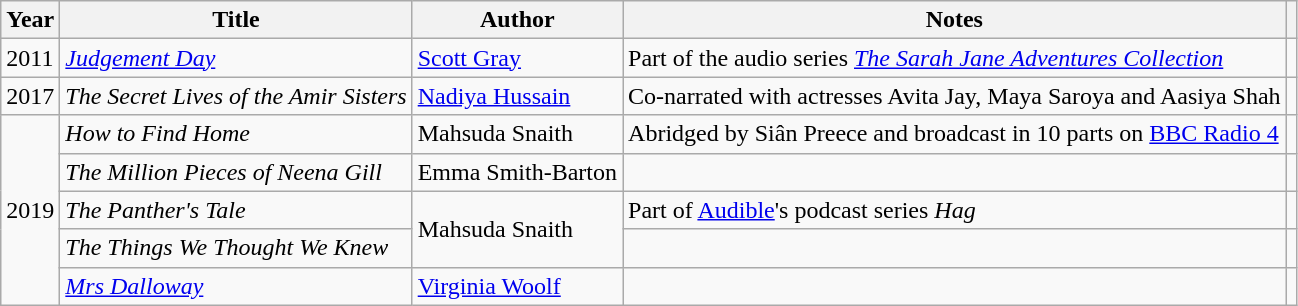<table class="wikitable sortable plainrowheaders">
<tr>
<th scope="col">Year</th>
<th scope="col">Title</th>
<th scope="col">Author</th>
<th scope="col" class="unsortable">Notes</th>
<th scope="col" class="unsortable"></th>
</tr>
<tr>
<td scope="row">2011</td>
<td><em><a href='#'>Judgement Day</a></em></td>
<td><a href='#'>Scott Gray</a></td>
<td>Part of the audio series <em><a href='#'>The Sarah Jane Adventures Collection</a></em></td>
<td style = "text-align: center;"></td>
</tr>
<tr>
<td scope="row">2017</td>
<td><em>The Secret Lives of the Amir Sisters</em></td>
<td><a href='#'>Nadiya Hussain</a></td>
<td>Co-narrated with actresses Avita Jay, Maya Saroya and Aasiya Shah</td>
<td style = "text-align: center;"></td>
</tr>
<tr>
<td rowspan="5" scope="row">2019</td>
<td><em>How to Find Home</em></td>
<td>Mahsuda Snaith</td>
<td>Abridged by Siân Preece and broadcast in 10 parts on <a href='#'>BBC Radio 4</a></td>
<td style = "text-align: center;"></td>
</tr>
<tr>
<td><em>The Million Pieces of Neena Gill</em></td>
<td>Emma Smith-Barton</td>
<td></td>
<td style="text-align: center;"></td>
</tr>
<tr>
<td><em>The Panther's Tale</em></td>
<td rowspan="2">Mahsuda Snaith</td>
<td>Part of <a href='#'>Audible</a>'s podcast series <em>Hag</em></td>
<td style = "text-align: center;"></td>
</tr>
<tr>
<td><em>The Things We Thought We Knew</em></td>
<td></td>
<td style = "text-align: center;"></td>
</tr>
<tr>
<td><em><a href='#'>Mrs Dalloway</a></em></td>
<td><a href='#'>Virginia Woolf</a></td>
<td></td>
<td style = "text-align: center;"></td>
</tr>
</table>
